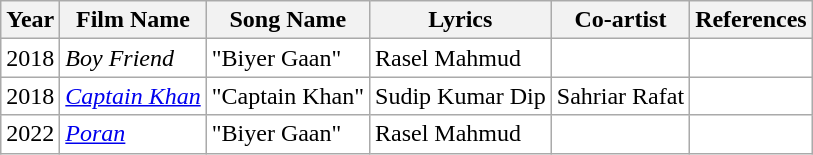<table class="wikitable" style="border: none; background: none;">
<tr>
<th scope="col">Year</th>
<th scope="col">Film Name</th>
<th scope="col">Song Name</th>
<th scope="col">Lyrics</th>
<th scope="col">Co-artist</th>
<th scope="col">References</th>
</tr>
<tr>
<td>2018</td>
<td><em>Boy Friend</em></td>
<td>"Biyer Gaan"</td>
<td>Rasel Mahmud</td>
<td></td>
<td></td>
</tr>
<tr>
<td>2018</td>
<td><em><a href='#'>Captain Khan</a></em></td>
<td>"Captain Khan"</td>
<td>Sudip Kumar Dip</td>
<td>Sahriar Rafat</td>
<td></td>
</tr>
<tr>
<td>2022</td>
<td><em><a href='#'>Poran</a></em></td>
<td>"Biyer Gaan"</td>
<td>Rasel Mahmud</td>
<td></td>
<td></td>
</tr>
</table>
